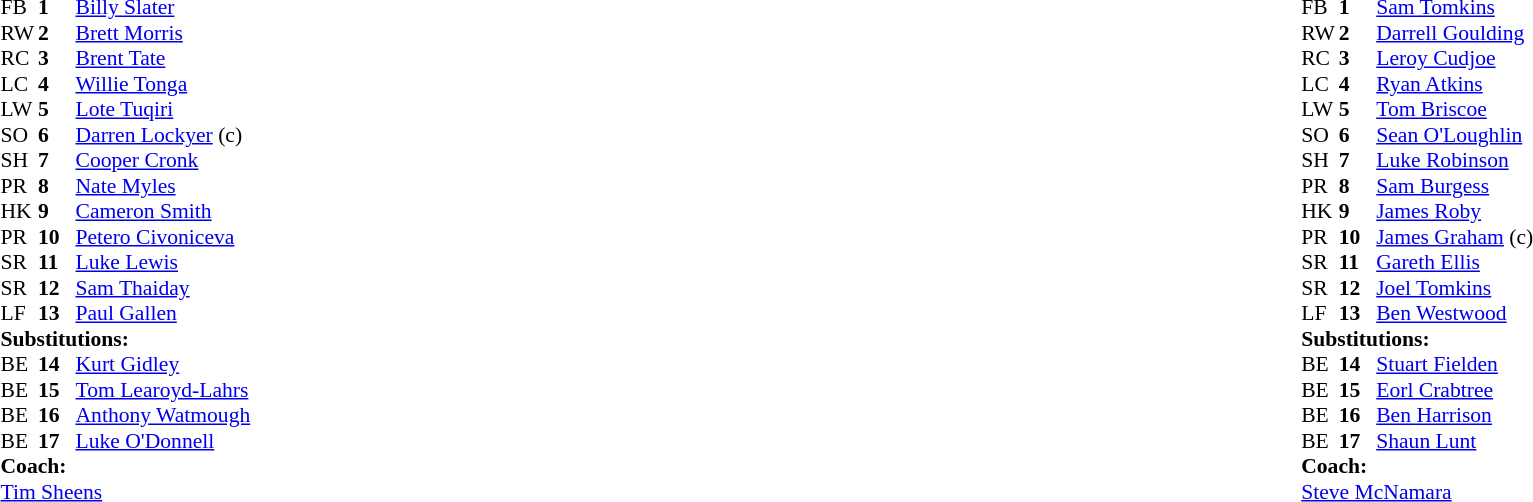<table width="100%">
<tr>
<td valign="top" width="50%"><br><table style="font-size: 90%" cellspacing="0" cellpadding="0">
<tr>
<th width="25"></th>
<th width="25"></th>
</tr>
<tr>
<td>FB</td>
<td><strong>1</strong></td>
<td><a href='#'>Billy Slater</a></td>
</tr>
<tr>
<td>RW</td>
<td><strong>2</strong></td>
<td><a href='#'>Brett Morris</a></td>
</tr>
<tr>
<td>RC</td>
<td><strong>3</strong></td>
<td><a href='#'>Brent Tate</a></td>
</tr>
<tr>
<td>LC</td>
<td><strong>4</strong></td>
<td><a href='#'>Willie Tonga</a></td>
</tr>
<tr>
<td>LW</td>
<td><strong>5</strong></td>
<td><a href='#'>Lote Tuqiri</a></td>
</tr>
<tr>
<td>SO</td>
<td><strong>6</strong></td>
<td><a href='#'>Darren Lockyer</a> (c)</td>
</tr>
<tr>
<td>SH</td>
<td><strong>7</strong></td>
<td><a href='#'>Cooper Cronk</a></td>
</tr>
<tr>
<td>PR</td>
<td><strong>8</strong></td>
<td><a href='#'>Nate Myles</a></td>
</tr>
<tr>
<td>HK</td>
<td><strong>9</strong></td>
<td><a href='#'>Cameron Smith</a></td>
</tr>
<tr>
<td>PR</td>
<td><strong>10</strong></td>
<td><a href='#'>Petero Civoniceva</a></td>
</tr>
<tr>
<td>SR</td>
<td><strong>11</strong></td>
<td><a href='#'>Luke Lewis</a></td>
</tr>
<tr>
<td>SR</td>
<td><strong>12</strong></td>
<td><a href='#'>Sam Thaiday</a></td>
</tr>
<tr>
<td>LF</td>
<td><strong>13</strong></td>
<td><a href='#'>Paul Gallen</a></td>
</tr>
<tr>
<td colspan=3><strong>Substitutions:</strong></td>
</tr>
<tr>
<td>BE</td>
<td><strong>14</strong></td>
<td><a href='#'>Kurt Gidley</a></td>
</tr>
<tr>
<td>BE</td>
<td><strong>15</strong></td>
<td><a href='#'>Tom Learoyd-Lahrs</a></td>
</tr>
<tr>
<td>BE</td>
<td><strong>16</strong></td>
<td><a href='#'>Anthony Watmough</a></td>
</tr>
<tr>
<td>BE</td>
<td><strong>17</strong></td>
<td><a href='#'>Luke O'Donnell</a></td>
</tr>
<tr>
<td colspan=3><strong>Coach:</strong></td>
</tr>
<tr>
<td colspan="4"><a href='#'>Tim Sheens</a></td>
</tr>
</table>
</td>
<td valign="top" width="50%"><br><table style="font-size: 90%" cellspacing="0" cellpadding="0" align="center">
<tr>
<th width="25"></th>
<th width="25"></th>
</tr>
<tr>
<td>FB</td>
<td><strong>1</strong></td>
<td><a href='#'>Sam Tomkins</a></td>
</tr>
<tr>
<td>RW</td>
<td><strong>2</strong></td>
<td><a href='#'>Darrell Goulding</a></td>
</tr>
<tr>
<td>RC</td>
<td><strong>3</strong></td>
<td><a href='#'>Leroy Cudjoe</a></td>
</tr>
<tr>
<td>LC</td>
<td><strong>4</strong></td>
<td><a href='#'>Ryan Atkins</a></td>
</tr>
<tr>
<td>LW</td>
<td><strong>5</strong></td>
<td><a href='#'>Tom Briscoe</a></td>
</tr>
<tr>
<td>SO</td>
<td><strong>6</strong></td>
<td><a href='#'>Sean O'Loughlin</a></td>
</tr>
<tr>
<td>SH</td>
<td><strong>7</strong></td>
<td><a href='#'>Luke Robinson</a></td>
</tr>
<tr>
<td>PR</td>
<td><strong>8</strong></td>
<td><a href='#'>Sam Burgess</a></td>
</tr>
<tr>
<td>HK</td>
<td><strong>9</strong></td>
<td><a href='#'>James Roby</a></td>
</tr>
<tr>
<td>PR</td>
<td><strong>10</strong></td>
<td><a href='#'>James Graham</a> (c)</td>
</tr>
<tr>
<td>SR</td>
<td><strong>11</strong></td>
<td><a href='#'>Gareth Ellis</a></td>
</tr>
<tr>
<td>SR</td>
<td><strong>12</strong></td>
<td><a href='#'>Joel Tomkins</a></td>
</tr>
<tr>
<td>LF</td>
<td><strong>13</strong></td>
<td><a href='#'>Ben Westwood</a></td>
</tr>
<tr>
<td colspan=3><strong>Substitutions:</strong></td>
</tr>
<tr>
<td>BE</td>
<td><strong>14</strong></td>
<td><a href='#'>Stuart Fielden</a></td>
</tr>
<tr>
<td>BE</td>
<td><strong>15</strong></td>
<td><a href='#'>Eorl Crabtree</a></td>
</tr>
<tr>
<td>BE</td>
<td><strong>16</strong></td>
<td><a href='#'>Ben Harrison</a></td>
</tr>
<tr>
<td>BE</td>
<td><strong>17</strong></td>
<td><a href='#'>Shaun Lunt</a></td>
</tr>
<tr>
<td colspan=3><strong>Coach:</strong></td>
</tr>
<tr>
<td colspan="4"><a href='#'>Steve McNamara</a></td>
</tr>
</table>
</td>
</tr>
</table>
